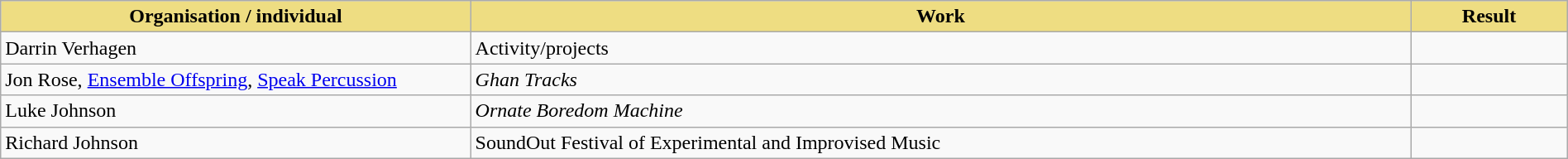<table class="wikitable" width=100%>
<tr>
<th style="width:30%;background:#EEDD82;">Organisation / individual</th>
<th style="width:60%;background:#EEDD82;">Work</th>
<th style="width:10%;background:#EEDD82;">Result<br></th>
</tr>
<tr>
<td>Darrin Verhagen</td>
<td>Activity/projects</td>
<td></td>
</tr>
<tr>
<td>Jon Rose, <a href='#'>Ensemble Offspring</a>, <a href='#'>Speak Percussion</a></td>
<td><em>Ghan Tracks</em></td>
<td></td>
</tr>
<tr>
<td>Luke Johnson</td>
<td><em>Ornate Boredom Machine</em></td>
<td></td>
</tr>
<tr>
<td>Richard Johnson</td>
<td>SoundOut Festival of Experimental and Improvised Music</td>
<td></td>
</tr>
</table>
